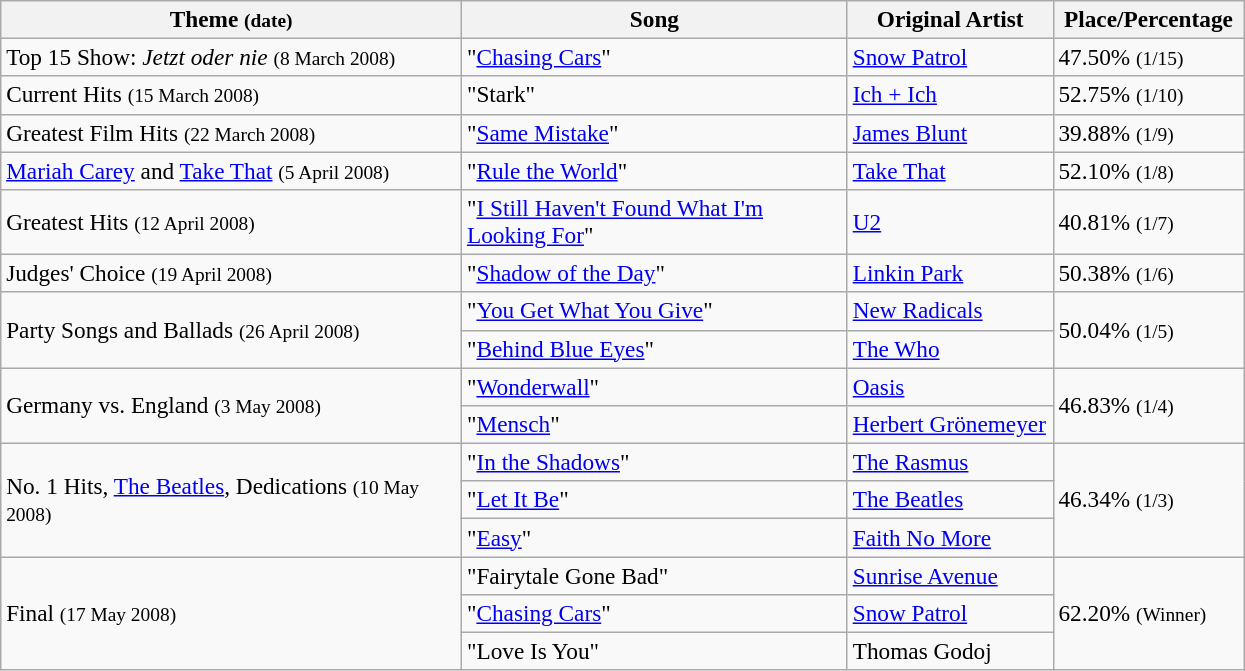<table class="wikitable" style="font-size:97%;">
<tr>
<th width=300px>Theme <small>(date)</small></th>
<th width=250px>Song</th>
<th width=130px>Original Artist</th>
<th width=120px>Place/Percentage</th>
</tr>
<tr>
<td>Top 15 Show: <em>Jetzt oder nie</em> <small>(8 March 2008)</small></td>
<td>"<a href='#'>Chasing Cars</a>"</td>
<td><a href='#'>Snow Patrol</a></td>
<td>47.50% <small>(1/15)</small></td>
</tr>
<tr>
<td>Current Hits <small>(15 March 2008)</small></td>
<td>"Stark"</td>
<td><a href='#'>Ich + Ich</a></td>
<td>52.75% <small>(1/10) </small></td>
</tr>
<tr>
<td>Greatest Film Hits <small>(22 March 2008)</small></td>
<td>"<a href='#'>Same Mistake</a>"</td>
<td><a href='#'>James Blunt</a></td>
<td>39.88% <small>(1/9)</small></td>
</tr>
<tr>
<td><a href='#'>Mariah Carey</a> and <a href='#'>Take That</a> <small>(5 April 2008)</small></td>
<td>"<a href='#'>Rule the World</a>"</td>
<td><a href='#'>Take That</a></td>
<td>52.10% <small>(1/8)</small></td>
</tr>
<tr>
<td>Greatest Hits <small>(12 April 2008)</small></td>
<td>"<a href='#'>I Still Haven't Found What I'm Looking For</a>"</td>
<td><a href='#'>U2</a></td>
<td>40.81% <small>(1/7)</small></td>
</tr>
<tr>
<td>Judges' Choice <small>(19 April 2008)</small></td>
<td>"<a href='#'>Shadow of the Day</a>"</td>
<td><a href='#'>Linkin Park</a></td>
<td>50.38% <small>(1/6)</small></td>
</tr>
<tr>
<td rowspan="2">Party Songs and Ballads <small>(26 April 2008)</small></td>
<td>"<a href='#'>You Get What You Give</a>"</td>
<td><a href='#'>New Radicals</a></td>
<td rowspan="2">50.04% <small>(1/5)</small></td>
</tr>
<tr>
<td>"<a href='#'>Behind Blue Eyes</a>"</td>
<td><a href='#'>The Who</a></td>
</tr>
<tr>
<td rowspan="2">Germany vs. England <small>(3 May 2008)</small></td>
<td>"<a href='#'>Wonderwall</a>"</td>
<td><a href='#'>Oasis</a></td>
<td rowspan="2">46.83% <small>(1/4)</small></td>
</tr>
<tr>
<td>"<a href='#'>Mensch</a>"</td>
<td><a href='#'>Herbert Grönemeyer</a></td>
</tr>
<tr>
<td rowspan="3">No. 1 Hits, <a href='#'>The Beatles</a>, Dedications <small>(10 May 2008)</small></td>
<td>"<a href='#'>In the Shadows</a>"</td>
<td><a href='#'>The Rasmus</a></td>
<td rowspan="3">46.34% <small>(1/3)</small></td>
</tr>
<tr>
<td>"<a href='#'>Let It Be</a>"</td>
<td><a href='#'>The Beatles</a></td>
</tr>
<tr>
<td>"<a href='#'>Easy</a>"</td>
<td><a href='#'>Faith No More</a></td>
</tr>
<tr>
<td rowspan="3">Final <small>(17 May 2008)</small></td>
<td>"Fairytale Gone Bad"</td>
<td><a href='#'>Sunrise Avenue</a></td>
<td rowspan="3">62.20% <small>(Winner)</small></td>
</tr>
<tr>
<td>"<a href='#'>Chasing Cars</a>"</td>
<td><a href='#'>Snow Patrol</a></td>
</tr>
<tr>
<td>"Love Is You"</td>
<td>Thomas Godoj</td>
</tr>
</table>
